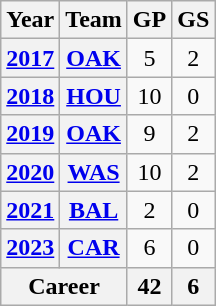<table class="wikitable" style="text-align: center;">
<tr>
<th>Year</th>
<th>Team</th>
<th>GP</th>
<th>GS</th>
</tr>
<tr>
<th><a href='#'>2017</a></th>
<th><a href='#'>OAK</a></th>
<td>5</td>
<td>2</td>
</tr>
<tr>
<th><a href='#'>2018</a></th>
<th><a href='#'>HOU</a></th>
<td>10</td>
<td>0</td>
</tr>
<tr>
<th><a href='#'>2019</a></th>
<th><a href='#'>OAK</a></th>
<td>9</td>
<td>2</td>
</tr>
<tr>
<th><a href='#'>2020</a></th>
<th><a href='#'>WAS</a></th>
<td>10</td>
<td>2</td>
</tr>
<tr>
<th><a href='#'>2021</a></th>
<th><a href='#'>BAL</a></th>
<td>2</td>
<td>0</td>
</tr>
<tr>
<th><a href='#'>2023</a></th>
<th><a href='#'>CAR</a></th>
<td>6</td>
<td>0</td>
</tr>
<tr>
<th colspan="2">Career</th>
<th>42</th>
<th>6</th>
</tr>
</table>
